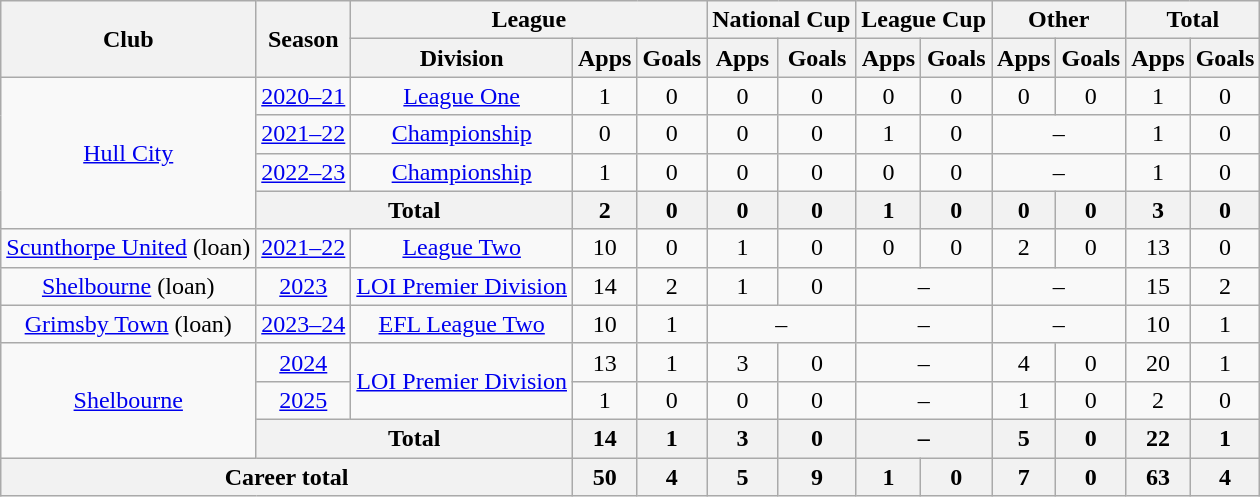<table class=wikitable style=text-align:center>
<tr>
<th rowspan=2>Club</th>
<th rowspan=2>Season</th>
<th colspan=3>League</th>
<th colspan=2>National Cup</th>
<th colspan=2>League Cup</th>
<th colspan=2>Other</th>
<th colspan=2>Total</th>
</tr>
<tr>
<th>Division</th>
<th>Apps</th>
<th>Goals</th>
<th>Apps</th>
<th>Goals</th>
<th>Apps</th>
<th>Goals</th>
<th>Apps</th>
<th>Goals</th>
<th>Apps</th>
<th>Goals</th>
</tr>
<tr>
<td rowspan="4"><a href='#'>Hull City</a></td>
<td><a href='#'>2020–21</a></td>
<td><a href='#'>League One</a></td>
<td>1</td>
<td>0</td>
<td>0</td>
<td>0</td>
<td>0</td>
<td>0</td>
<td>0</td>
<td>0</td>
<td>1</td>
<td>0</td>
</tr>
<tr>
<td><a href='#'>2021–22</a></td>
<td><a href='#'>Championship</a></td>
<td>0</td>
<td>0</td>
<td>0</td>
<td>0</td>
<td>1</td>
<td>0</td>
<td colspan="2">–</td>
<td>1</td>
<td>0</td>
</tr>
<tr>
<td><a href='#'>2022–23</a></td>
<td><a href='#'>Championship</a></td>
<td>1</td>
<td>0</td>
<td>0</td>
<td>0</td>
<td>0</td>
<td>0</td>
<td colspan="2">–</td>
<td>1</td>
<td>0</td>
</tr>
<tr>
<th colspan=2>Total</th>
<th>2</th>
<th>0</th>
<th>0</th>
<th>0</th>
<th>1</th>
<th>0</th>
<th>0</th>
<th>0</th>
<th>3</th>
<th>0</th>
</tr>
<tr>
<td><a href='#'>Scunthorpe United</a> (loan)</td>
<td><a href='#'>2021–22</a></td>
<td><a href='#'>League Two</a></td>
<td>10</td>
<td>0</td>
<td>1</td>
<td>0</td>
<td>0</td>
<td>0</td>
<td>2</td>
<td>0</td>
<td>13</td>
<td>0</td>
</tr>
<tr>
<td><a href='#'>Shelbourne</a> (loan)</td>
<td><a href='#'>2023</a></td>
<td><a href='#'>LOI Premier Division</a></td>
<td>14</td>
<td>2</td>
<td>1</td>
<td>0</td>
<td colspan="2">–</td>
<td colspan="2">–</td>
<td>15</td>
<td>2</td>
</tr>
<tr>
<td><a href='#'>Grimsby Town</a> (loan)</td>
<td><a href='#'>2023–24</a></td>
<td><a href='#'>EFL League Two</a></td>
<td>10</td>
<td>1</td>
<td colspan="2">–</td>
<td colspan="2">–</td>
<td colspan="2">–</td>
<td>10</td>
<td>1</td>
</tr>
<tr>
<td rowspan="3"><a href='#'>Shelbourne</a></td>
<td><a href='#'>2024</a></td>
<td rowspan="2"><a href='#'>LOI Premier Division</a></td>
<td>13</td>
<td>1</td>
<td>3</td>
<td>0</td>
<td colspan="2">–</td>
<td>4</td>
<td>0</td>
<td>20</td>
<td>1</td>
</tr>
<tr>
<td><a href='#'>2025</a></td>
<td>1</td>
<td>0</td>
<td>0</td>
<td>0</td>
<td colspan="2">–</td>
<td>1</td>
<td>0</td>
<td>2</td>
<td>0</td>
</tr>
<tr>
<th colspan=2>Total</th>
<th>14</th>
<th>1</th>
<th>3</th>
<th>0</th>
<th colspan="2">–</th>
<th>5</th>
<th>0</th>
<th>22</th>
<th>1</th>
</tr>
<tr>
<th colspan=3>Career total</th>
<th>50</th>
<th>4</th>
<th>5</th>
<th>9</th>
<th>1</th>
<th>0</th>
<th>7</th>
<th>0</th>
<th>63</th>
<th>4</th>
</tr>
</table>
